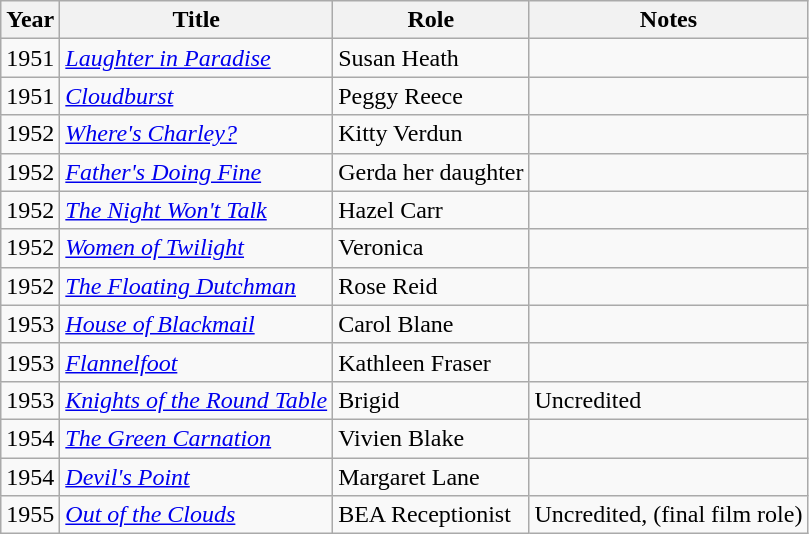<table class="wikitable">
<tr>
<th>Year</th>
<th>Title</th>
<th>Role</th>
<th>Notes</th>
</tr>
<tr>
<td>1951</td>
<td><em><a href='#'>Laughter in Paradise</a></em></td>
<td>Susan Heath</td>
<td></td>
</tr>
<tr>
<td>1951</td>
<td><em><a href='#'>Cloudburst</a></em></td>
<td>Peggy Reece</td>
<td></td>
</tr>
<tr>
<td>1952</td>
<td><em><a href='#'>Where's Charley?</a></em></td>
<td>Kitty Verdun</td>
<td></td>
</tr>
<tr>
<td>1952</td>
<td><em><a href='#'>Father's Doing Fine</a></em></td>
<td>Gerda her daughter</td>
<td></td>
</tr>
<tr>
<td>1952</td>
<td><em><a href='#'>The Night Won't Talk</a></em></td>
<td>Hazel Carr</td>
<td></td>
</tr>
<tr>
<td>1952</td>
<td><em><a href='#'>Women of Twilight</a></em></td>
<td>Veronica</td>
<td></td>
</tr>
<tr>
<td>1952</td>
<td><em><a href='#'>The Floating Dutchman</a></em></td>
<td>Rose Reid</td>
<td></td>
</tr>
<tr>
<td>1953</td>
<td><em><a href='#'>House of Blackmail</a></em></td>
<td>Carol Blane</td>
<td></td>
</tr>
<tr>
<td>1953</td>
<td><em><a href='#'>Flannelfoot</a></em></td>
<td>Kathleen Fraser</td>
<td></td>
</tr>
<tr>
<td>1953</td>
<td><em><a href='#'>Knights of the Round Table</a></em></td>
<td>Brigid</td>
<td>Uncredited</td>
</tr>
<tr>
<td>1954</td>
<td><em><a href='#'>The Green Carnation</a></em></td>
<td>Vivien Blake</td>
<td></td>
</tr>
<tr>
<td>1954</td>
<td><em><a href='#'>Devil's Point</a></em></td>
<td>Margaret Lane</td>
<td></td>
</tr>
<tr>
<td>1955</td>
<td><em><a href='#'>Out of the Clouds</a></em></td>
<td>BEA Receptionist</td>
<td>Uncredited, (final film role)</td>
</tr>
</table>
